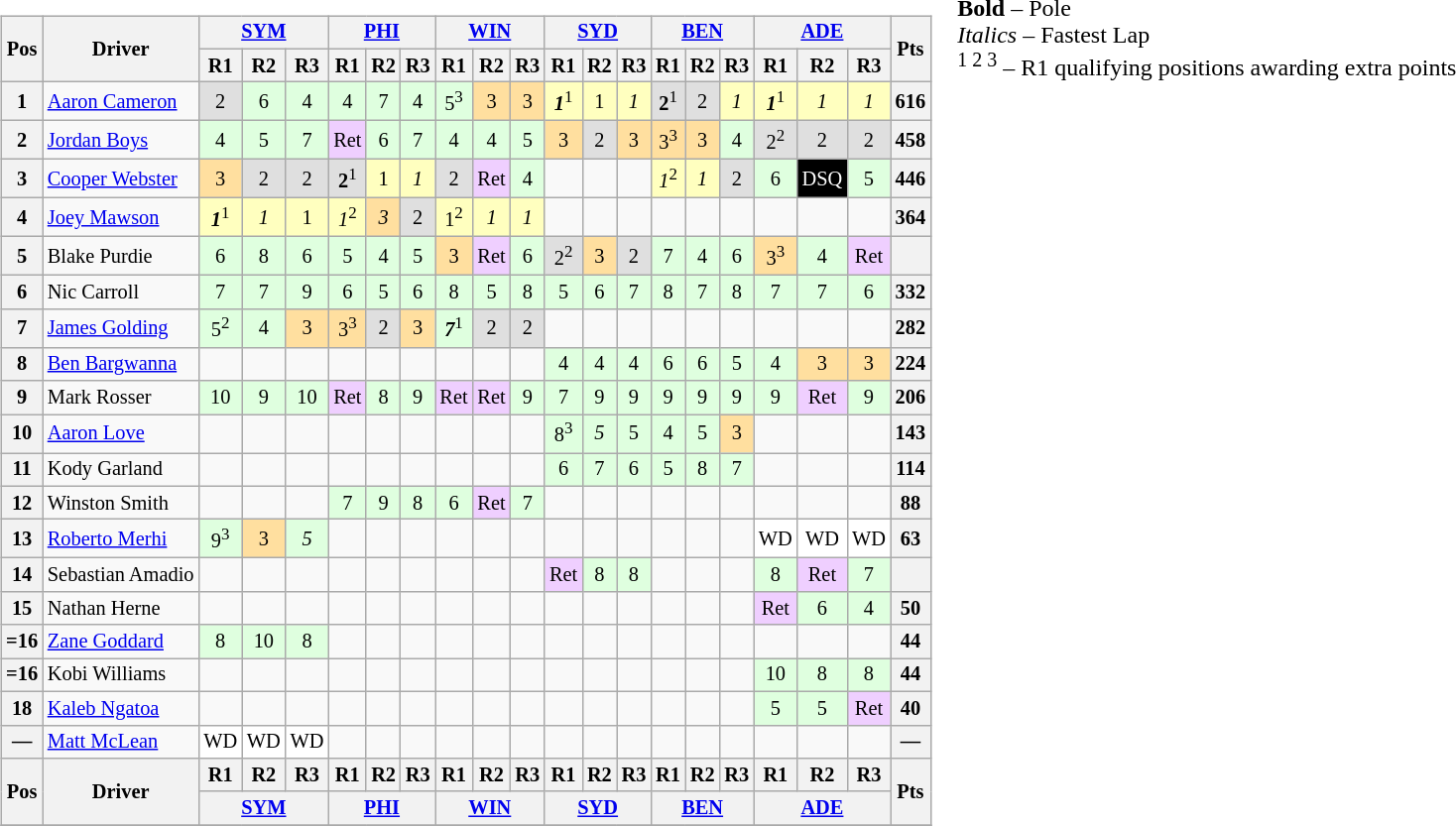<table>
<tr>
<td valign="top"><br><table class="wikitable" style="font-size:85%; text-align:center">
<tr>
<th rowspan="2" valign="middle">Pos</th>
<th rowspan="2" valign="middle">Driver</th>
<th colspan="3"><a href='#'>SYM</a><br></th>
<th colspan="3"><a href='#'>PHI</a><br></th>
<th colspan="3"><a href='#'>WIN</a><br></th>
<th colspan="3"><a href='#'>SYD</a><br></th>
<th colspan="3"><a href='#'>BEN</a><br></th>
<th colspan="3"><a href='#'>ADE</a><br></th>
<th rowspan="2" valign="middle">Pts</th>
</tr>
<tr>
<th>R1</th>
<th>R2</th>
<th>R3</th>
<th>R1</th>
<th>R2</th>
<th>R3</th>
<th>R1</th>
<th>R2</th>
<th>R3</th>
<th>R1</th>
<th>R2</th>
<th>R3</th>
<th>R1</th>
<th>R2</th>
<th>R3</th>
<th>R1</th>
<th>R2</th>
<th>R3</th>
</tr>
<tr>
<th>1</th>
<td align="left"> <a href='#'>Aaron Cameron</a></td>
<td style="background:#dfdfdf;">2</td>
<td style="background:#dfffdf;">6</td>
<td style="background:#dfffdf;">4</td>
<td style="background:#dfffdf;">4</td>
<td style="background:#dfffdf;">7</td>
<td style="background:#dfffdf;">4</td>
<td style="background:#dfffdf;">5<sup>3</sup></td>
<td style="background:#ffdf9f;">3</td>
<td style="background:#ffdf9f;">3</td>
<td style="background:#ffffbf;"><strong><em>1</em></strong><sup>1</sup></td>
<td style="background:#ffffbf;">1</td>
<td style="background:#ffffbf;"><em>1</em></td>
<td style="background:#dfdfdf;"><strong>2</strong><sup>1</sup></td>
<td style="background:#dfdfdf;">2</td>
<td style="background:#ffffbf;"><em>1</em></td>
<td style="background:#ffffbf;"><strong><em>1</em></strong><sup>1</sup></td>
<td style="background:#ffffbf;"><em>1</em></td>
<td style="background:#ffffbf;"><em>1</em></td>
<th>616</th>
</tr>
<tr>
<th>2</th>
<td align="left"> <a href='#'>Jordan Boys</a></td>
<td style="background:#dfffdf;">4</td>
<td style="background:#dfffdf;">5</td>
<td style="background:#dfffdf;">7</td>
<td style="background:#efcfff;">Ret</td>
<td style="background:#dfffdf;">6</td>
<td style="background:#dfffdf;">7</td>
<td style="background:#dfffdf;">4</td>
<td style="background:#dfffdf;">4</td>
<td style="background:#dfffdf;">5</td>
<td style="background:#ffdf9f;">3</td>
<td style="background:#dfdfdf;">2</td>
<td style="background:#ffdf9f;">3</td>
<td style="background:#ffdf9f;">3<sup>3</sup></td>
<td style="background:#ffdf9f;">3</td>
<td style="background:#dfffdf;">4</td>
<td style="background:#dfdfdf;">2<sup>2</sup></td>
<td style="background:#dfdfdf;">2</td>
<td style="background:#dfdfdf;">2</td>
<th>458</th>
</tr>
<tr>
<th>3</th>
<td nowrap="" align="left"> <a href='#'>Cooper Webster</a></td>
<td style="background:#ffdf9f;">3</td>
<td style="background:#dfdfdf;">2</td>
<td style="background:#dfdfdf;">2</td>
<td style="background:#dfdfdf;"><strong>2</strong><sup>1</sup></td>
<td style="background:#ffffbf;">1</td>
<td style="background:#ffffbf;"><em>1</em></td>
<td style="background:#dfdfdf;">2</td>
<td style="background:#efcfff;">Ret</td>
<td style="background:#dfffdf;">4</td>
<td></td>
<td></td>
<td></td>
<td style="background:#ffffbf;"><em>1</em><sup>2</sup></td>
<td style="background:#ffffbf;"><em>1</em></td>
<td style="background:#dfdfdf;">2</td>
<td style="background:#dfffdf;">6</td>
<td style="background:#000000; color:#ffffff">DSQ</td>
<td style="background:#dfffdf;">5</td>
<th>446</th>
</tr>
<tr>
<th>4</th>
<td align="left"> <a href='#'>Joey Mawson</a></td>
<td style="background:#ffffbf;"><strong><em>1</em></strong><sup>1</sup></td>
<td style="background:#ffffbf;"><em>1</em></td>
<td style="background:#ffffbf;">1</td>
<td style="background:#ffffbf;"><em>1</em><sup>2</sup></td>
<td style="background:#ffdf9f;"><em>3</em></td>
<td style="background:#dfdfdf;">2</td>
<td style="background:#ffffbf;">1<sup>2</sup></td>
<td style="background:#ffffbf;"><em>1</em></td>
<td style="background:#ffffbf;"><em>1</em></td>
<td></td>
<td></td>
<td></td>
<td></td>
<td></td>
<td></td>
<td></td>
<td></td>
<td></td>
<th>364</th>
</tr>
<tr>
<th>5</th>
<td align="left"> Blake Purdie</td>
<td style="background:#dfffdf;">6</td>
<td style="background:#dfffdf;">8</td>
<td style="background:#dfffdf;">6</td>
<td style="background:#dfffdf;">5</td>
<td style="background:#dfffdf;">4</td>
<td style="background:#dfffdf;">5</td>
<td style="background:#ffdf9f;">3</td>
<td style="background:#efcfff;">Ret</td>
<td style="background:#dfffdf;">6</td>
<td style="background:#dfdfdf;">2<sup>2</sup></td>
<td style="background:#ffdf9f;">3</td>
<td style="background:#dfdfdf;">2</td>
<td style="background:#dfffdf;">7</td>
<td style="background:#dfffdf;">4</td>
<td style="background:#dfffdf;">6</td>
<td style="background:#ffdf9f;">3<sup>3</sup></td>
<td style="background:#dfffdf;">4</td>
<td style="background:#efcfff;">Ret</td>
<th></th>
</tr>
<tr>
<th>6</th>
<td align="left"> Nic Carroll</td>
<td style="background:#dfffdf;">7</td>
<td style="background:#dfffdf;">7</td>
<td style="background:#dfffdf;">9</td>
<td style="background:#dfffdf;">6</td>
<td style="background:#dfffdf;">5</td>
<td style="background:#dfffdf;">6</td>
<td style="background:#dfffdf;">8</td>
<td style="background:#dfffdf;">5</td>
<td style="background:#dfffdf;">8</td>
<td style="background:#dfffdf;">5</td>
<td style="background:#dfffdf;">6</td>
<td style="background:#dfffdf;">7</td>
<td style="background:#dfffdf;">8</td>
<td style="background:#dfffdf;">7</td>
<td style="background:#dfffdf;">8</td>
<td style="background:#dfffdf;">7</td>
<td style="background:#dfffdf;">7</td>
<td style="background:#dfffdf;">6</td>
<th>332</th>
</tr>
<tr>
<th>7</th>
<td align="left"> <a href='#'>James Golding</a></td>
<td style="background:#dfffdf;">5<sup>2</sup></td>
<td style="background:#dfffdf;">4</td>
<td style="background:#ffdf9f;">3</td>
<td style="background:#ffdf9f;">3<sup>3</sup></td>
<td style="background:#dfdfdf;">2</td>
<td style="background:#ffdf9f;">3</td>
<td style="background:#dfffdf;"><strong><em>7</em></strong><sup>1</sup></td>
<td style="background:#dfdfdf;">2</td>
<td style="background:#dfdfdf;">2</td>
<td></td>
<td></td>
<td></td>
<td></td>
<td></td>
<td></td>
<td></td>
<td></td>
<td></td>
<th>282</th>
</tr>
<tr>
<th>8</th>
<td align="left"> <a href='#'>Ben Bargwanna</a></td>
<td></td>
<td></td>
<td></td>
<td></td>
<td></td>
<td></td>
<td></td>
<td></td>
<td></td>
<td style="background:#dfffdf;">4</td>
<td style="background:#dfffdf;">4</td>
<td style="background:#dfffdf;">4</td>
<td style="background:#dfffdf;">6</td>
<td style="background:#dfffdf;">6</td>
<td style="background:#dfffdf;">5</td>
<td style="background:#dfffdf;">4</td>
<td style="background:#ffdf9f;">3</td>
<td style="background:#ffdf9f;">3</td>
<th>224</th>
</tr>
<tr>
<th>9</th>
<td align="left"> Mark Rosser</td>
<td style="background:#dfffdf;">10</td>
<td style="background:#dfffdf;">9</td>
<td style="background:#dfffdf;">10</td>
<td style="background:#efcfff;">Ret</td>
<td style="background:#dfffdf;">8</td>
<td style="background:#dfffdf;">9</td>
<td style="background:#efcfff;">Ret</td>
<td style="background:#efcfff;">Ret</td>
<td style="background:#dfffdf;">9</td>
<td style="background:#dfffdf;">7</td>
<td style="background:#dfffdf;">9</td>
<td style="background:#dfffdf;">9</td>
<td style="background:#dfffdf;">9</td>
<td style="background:#dfffdf;">9</td>
<td style="background:#dfffdf;">9</td>
<td style="background:#dfffdf;">9</td>
<td style="background:#efcfff;">Ret</td>
<td style="background:#dfffdf;">9</td>
<th>206</th>
</tr>
<tr>
<th>10</th>
<td align="left"> <a href='#'>Aaron Love</a></td>
<td></td>
<td></td>
<td></td>
<td></td>
<td></td>
<td></td>
<td></td>
<td></td>
<td></td>
<td style="background:#dfffdf;">8<sup>3</sup></td>
<td style="background:#dfffdf;"><em>5</em></td>
<td style="background:#dfffdf;">5</td>
<td style="background:#dfffdf;">4</td>
<td style="background:#dfffdf;">5</td>
<td style="background:#ffdf9f;">3</td>
<td></td>
<td></td>
<td></td>
<th>143</th>
</tr>
<tr>
<th>11</th>
<td align="left"> Kody Garland</td>
<td></td>
<td></td>
<td></td>
<td></td>
<td></td>
<td></td>
<td></td>
<td></td>
<td></td>
<td style="background:#dfffdf;">6</td>
<td style="background:#dfffdf;">7</td>
<td style="background:#dfffdf;">6</td>
<td style="background:#dfffdf;">5</td>
<td style="background:#dfffdf;">8</td>
<td style="background:#dfffdf;">7</td>
<td></td>
<td></td>
<td></td>
<th>114</th>
</tr>
<tr>
<th>12</th>
<td align="left"> Winston Smith</td>
<td></td>
<td></td>
<td></td>
<td style="background:#dfffdf;">7</td>
<td style="background:#dfffdf;">9</td>
<td style="background:#dfffdf;">8</td>
<td style="background:#dfffdf;">6</td>
<td style="background:#efcfff;">Ret</td>
<td style="background:#dfffdf;">7</td>
<td></td>
<td></td>
<td></td>
<td></td>
<td></td>
<td></td>
<td></td>
<td></td>
<td></td>
<th>88</th>
</tr>
<tr>
<th>13</th>
<td align="left"> <a href='#'>Roberto Merhi</a></td>
<td style="background:#dfffdf;">9<sup>3</sup></td>
<td style="background:#ffdf9f;">3</td>
<td style="background:#dfffdf;"><em>5</em></td>
<td></td>
<td></td>
<td></td>
<td></td>
<td></td>
<td></td>
<td></td>
<td></td>
<td></td>
<td></td>
<td></td>
<td></td>
<td style="background:#ffffff;">WD</td>
<td style="background:#ffffff;">WD</td>
<td style="background:#ffffff;">WD</td>
<th>63</th>
</tr>
<tr>
<th>14</th>
<td nowrap="" align="left"> Sebastian Amadio</td>
<td></td>
<td></td>
<td></td>
<td></td>
<td></td>
<td></td>
<td></td>
<td></td>
<td></td>
<td style="background:#efcfff;">Ret</td>
<td style="background:#dfffdf;">8</td>
<td style="background:#dfffdf;">8</td>
<td></td>
<td></td>
<td></td>
<td style="background:#dfffdf;">8</td>
<td style="background:#efcfff;">Ret</td>
<td style="background:#dfffdf;">7</td>
<th></th>
</tr>
<tr>
<th>15</th>
<td align="left"> Nathan Herne</td>
<td></td>
<td></td>
<td></td>
<td></td>
<td></td>
<td></td>
<td></td>
<td></td>
<td></td>
<td></td>
<td></td>
<td></td>
<td></td>
<td></td>
<td></td>
<td style="background:#efcfff;">Ret</td>
<td style="background:#dfffdf;">6</td>
<td style="background:#dfffdf;">4</td>
<th>50</th>
</tr>
<tr>
<th>=16</th>
<td align="left"> <a href='#'>Zane Goddard</a></td>
<td style="background:#dfffdf;">8</td>
<td style="background:#dfffdf;">10</td>
<td style="background:#dfffdf;">8</td>
<td></td>
<td></td>
<td></td>
<td></td>
<td></td>
<td></td>
<td></td>
<td></td>
<td></td>
<td></td>
<td></td>
<td></td>
<td></td>
<td></td>
<td></td>
<th>44</th>
</tr>
<tr>
<th>=16</th>
<td align="left"> Kobi Williams</td>
<td></td>
<td></td>
<td></td>
<td></td>
<td></td>
<td></td>
<td></td>
<td></td>
<td></td>
<td></td>
<td></td>
<td></td>
<td></td>
<td></td>
<td></td>
<td style="background:#dfffdf;">10</td>
<td style="background:#dfffdf;">8</td>
<td style="background:#dfffdf;">8</td>
<th>44</th>
</tr>
<tr>
<th>18</th>
<td align="left"> <a href='#'>Kaleb Ngatoa</a></td>
<td></td>
<td></td>
<td></td>
<td></td>
<td></td>
<td></td>
<td></td>
<td></td>
<td></td>
<td></td>
<td></td>
<td></td>
<td></td>
<td></td>
<td></td>
<td style="background:#dfffdf;">5</td>
<td style="background:#dfffdf;">5</td>
<td style="background:#efcfff;">Ret</td>
<th>40</th>
</tr>
<tr>
<th>—</th>
<td align="left"> <a href='#'>Matt McLean</a></td>
<td style="background:#ffffff;">WD</td>
<td style="background:#ffffff;">WD</td>
<td style="background:#ffffff;">WD</td>
<td></td>
<td></td>
<td></td>
<td></td>
<td></td>
<td></td>
<td></td>
<td></td>
<td></td>
<td></td>
<td></td>
<td></td>
<td></td>
<td></td>
<td></td>
<th>—</th>
</tr>
<tr>
<th rowspan="2">Pos</th>
<th rowspan="2">Driver</th>
<th>R1</th>
<th>R2</th>
<th>R3</th>
<th>R1</th>
<th>R2</th>
<th>R3</th>
<th>R1</th>
<th>R2</th>
<th>R3</th>
<th>R1</th>
<th>R2</th>
<th>R3</th>
<th>R1</th>
<th>R2</th>
<th>R3</th>
<th>R1</th>
<th>R2</th>
<th>R3</th>
<th rowspan="2">Pts</th>
</tr>
<tr valign="top">
<th colspan="3"><a href='#'>SYM</a><br></th>
<th colspan="3"><a href='#'>PHI</a><br></th>
<th colspan="3"><a href='#'>WIN</a><br></th>
<th colspan="3"><a href='#'>SYD</a><br></th>
<th colspan="3"><a href='#'>BEN</a><br></th>
<th colspan="3"><a href='#'>ADE</a><br></th>
</tr>
<tr>
</tr>
</table>
</td>
<td valign="top"><br><strong>Bold</strong> – Pole<br><em>Italics</em> – Fastest Lap<br><sup>1 2 3</sup> – R1 qualifying positions awarding extra points</td>
</tr>
</table>
